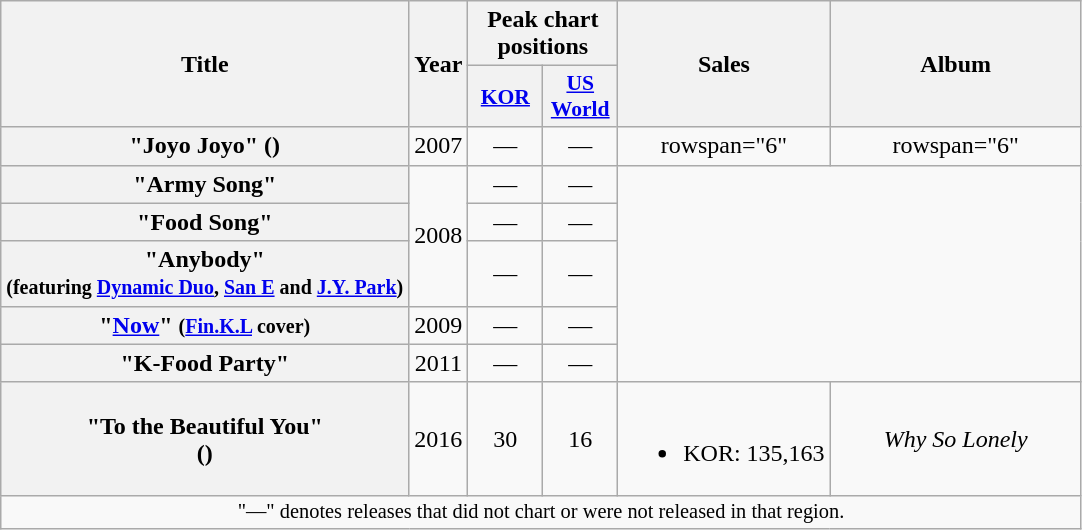<table class="wikitable plainrowheaders" style="text-align:center;">
<tr>
<th scope="col" rowspan="2">Title</th>
<th scope="col" rowspan="2">Year</th>
<th scope="col" colspan="2">Peak chart positions</th>
<th rowspan="2">Sales</th>
<th scope="col" rowspan="2" style="width:10em;">Album</th>
</tr>
<tr>
<th scope="col" style="width:3em;font-size:90%"><a href='#'>KOR</a><br></th>
<th scope="col" style="width:3em;font-size:90%"><a href='#'>US<br>World</a><br></th>
</tr>
<tr>
<th scope="row">"Joyo Joyo" ()</th>
<td>2007</td>
<td>—</td>
<td>—</td>
<td>rowspan="6" </td>
<td>rowspan="6" </td>
</tr>
<tr>
<th scope="row">"Army Song"</th>
<td rowspan="3">2008</td>
<td>—</td>
<td>—</td>
</tr>
<tr>
<th scope="row">"Food Song"</th>
<td>—</td>
<td>—</td>
</tr>
<tr>
<th scope="row">"Anybody"<br><small>(featuring <a href='#'>Dynamic Duo</a>, <a href='#'>San E</a> and <a href='#'>J.Y. Park</a>)</small></th>
<td>—</td>
<td>—</td>
</tr>
<tr>
<th scope="row">"<a href='#'>Now</a>" <small>(<a href='#'>Fin.K.L</a> cover)</small></th>
<td>2009</td>
<td>—</td>
<td>—</td>
</tr>
<tr>
<th scope="row">"K-Food Party"</th>
<td>2011</td>
<td>—</td>
<td>—</td>
</tr>
<tr>
<th scope="row">"To the Beautiful You"<br>()</th>
<td>2016</td>
<td>30</td>
<td>16</td>
<td><br><ul><li>KOR: 135,163</li></ul></td>
<td><em>Why So Lonely</em></td>
</tr>
<tr>
<td colspan="6" style="font-size: 85%">"—" denotes releases that did not chart or were not released in that region.</td>
</tr>
</table>
